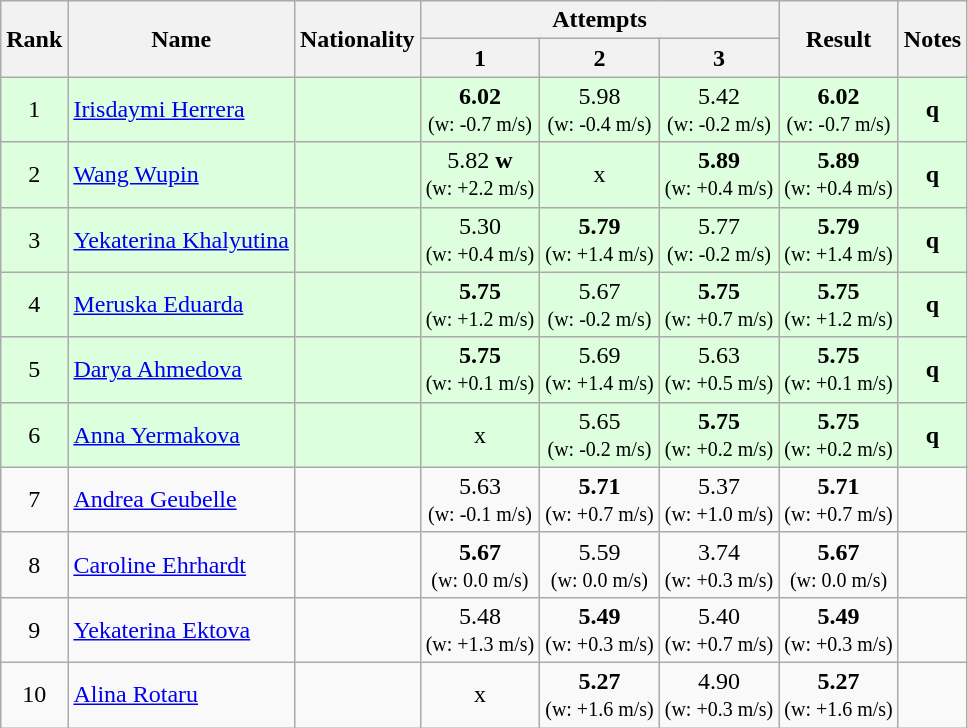<table class="wikitable sortable" style="text-align:center">
<tr>
<th rowspan=2>Rank</th>
<th rowspan=2>Name</th>
<th rowspan=2>Nationality</th>
<th colspan=3>Attempts</th>
<th rowspan=2>Result</th>
<th rowspan=2>Notes</th>
</tr>
<tr>
<th>1</th>
<th>2</th>
<th>3</th>
</tr>
<tr bgcolor=ddffdd>
<td>1</td>
<td align=left><a href='#'>Irisdaymi Herrera</a></td>
<td align=left></td>
<td><strong>6.02</strong><br><small>(w: -0.7 m/s)</small></td>
<td>5.98<br><small>(w: -0.4 m/s)</small></td>
<td>5.42<br><small>(w: -0.2 m/s)</small></td>
<td><strong>6.02</strong> <br><small>(w: -0.7 m/s)</small></td>
<td><strong>q</strong></td>
</tr>
<tr bgcolor=ddffdd>
<td>2</td>
<td align=left><a href='#'>Wang Wupin</a></td>
<td align=left></td>
<td>5.82 <strong>w</strong> <br><small>(w: +2.2 m/s)</small></td>
<td>x</td>
<td><strong>5.89</strong><br><small>(w: +0.4 m/s)</small></td>
<td><strong>5.89</strong> <br><small>(w: +0.4 m/s)</small></td>
<td><strong>q</strong></td>
</tr>
<tr bgcolor=ddffdd>
<td>3</td>
<td align=left><a href='#'>Yekaterina Khalyutina</a></td>
<td align=left></td>
<td>5.30<br><small>(w: +0.4 m/s)</small></td>
<td><strong>5.79</strong><br><small>(w: +1.4 m/s)</small></td>
<td>5.77<br><small>(w: -0.2 m/s)</small></td>
<td><strong>5.79</strong> <br><small>(w: +1.4 m/s)</small></td>
<td><strong>q</strong></td>
</tr>
<tr bgcolor=ddffdd>
<td>4</td>
<td align=left><a href='#'>Meruska Eduarda</a></td>
<td align=left></td>
<td><strong>5.75</strong><br><small>(w: +1.2 m/s)</small></td>
<td>5.67<br><small>(w: -0.2 m/s)</small></td>
<td><strong>5.75</strong><br><small>(w: +0.7 m/s)</small></td>
<td><strong>5.75</strong> <br><small>(w: +1.2 m/s)</small></td>
<td><strong>q</strong></td>
</tr>
<tr bgcolor=ddffdd>
<td>5</td>
<td align=left><a href='#'>Darya Ahmedova</a></td>
<td align=left></td>
<td><strong>5.75</strong><br><small>(w: +0.1 m/s)</small></td>
<td>5.69<br><small>(w: +1.4 m/s)</small></td>
<td>5.63<br><small>(w: +0.5 m/s)</small></td>
<td><strong>5.75</strong> <br><small>(w: +0.1 m/s)</small></td>
<td><strong>q</strong></td>
</tr>
<tr bgcolor=ddffdd>
<td>6</td>
<td align=left><a href='#'>Anna Yermakova</a></td>
<td align=left></td>
<td>x</td>
<td>5.65<br><small>(w: -0.2 m/s)</small></td>
<td><strong>5.75</strong><br><small>(w: +0.2 m/s)</small></td>
<td><strong>5.75</strong> <br><small>(w: +0.2 m/s)</small></td>
<td><strong>q</strong></td>
</tr>
<tr>
<td>7</td>
<td align=left><a href='#'>Andrea Geubelle</a></td>
<td align=left></td>
<td>5.63<br><small>(w: -0.1 m/s)</small></td>
<td><strong>5.71</strong><br><small>(w: +0.7 m/s)</small></td>
<td>5.37<br><small>(w: +1.0 m/s)</small></td>
<td><strong>5.71</strong> <br><small>(w: +0.7 m/s)</small></td>
<td></td>
</tr>
<tr>
<td>8</td>
<td align=left><a href='#'>Caroline Ehrhardt</a></td>
<td align=left></td>
<td><strong>5.67</strong><br><small>(w: 0.0 m/s)</small></td>
<td>5.59<br><small>(w: 0.0 m/s)</small></td>
<td>3.74<br><small>(w: +0.3 m/s)</small></td>
<td><strong>5.67</strong> <br><small>(w: 0.0 m/s)</small></td>
<td></td>
</tr>
<tr>
<td>9</td>
<td align=left><a href='#'>Yekaterina Ektova</a></td>
<td align=left></td>
<td>5.48<br><small>(w: +1.3 m/s)</small></td>
<td><strong>5.49</strong><br><small>(w: +0.3 m/s)</small></td>
<td>5.40<br><small>(w: +0.7 m/s)</small></td>
<td><strong>5.49</strong> <br><small>(w: +0.3 m/s)</small></td>
<td></td>
</tr>
<tr>
<td>10</td>
<td align=left><a href='#'>Alina Rotaru</a></td>
<td align=left></td>
<td>x</td>
<td><strong>5.27</strong><br><small>(w: +1.6 m/s)</small></td>
<td>4.90<br><small>(w: +0.3 m/s)</small></td>
<td><strong>5.27</strong> <br><small>(w: +1.6 m/s)</small></td>
<td></td>
</tr>
</table>
